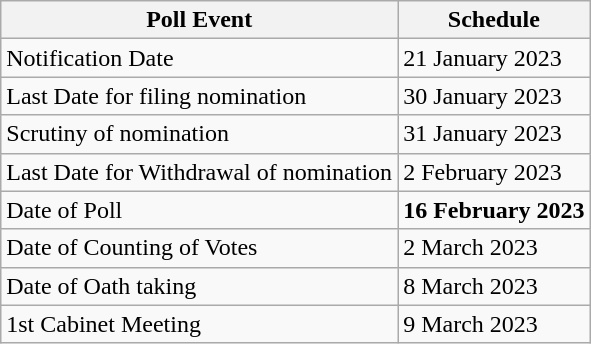<table class="wikitable">
<tr>
<th>Poll Event</th>
<th>Schedule</th>
</tr>
<tr>
<td>Notification Date</td>
<td>21 January 2023</td>
</tr>
<tr>
<td>Last Date for filing nomination</td>
<td>30 January 2023</td>
</tr>
<tr>
<td>Scrutiny of nomination</td>
<td>31 January 2023</td>
</tr>
<tr>
<td>Last Date for Withdrawal of nomination</td>
<td>2 February 2023</td>
</tr>
<tr>
<td>Date of Poll</td>
<td><strong>16 February 2023</strong></td>
</tr>
<tr>
<td>Date of Counting of Votes</td>
<td>2 March 2023</td>
</tr>
<tr>
<td>Date of Oath taking</td>
<td>8 March 2023</td>
</tr>
<tr>
<td>1st Cabinet Meeting</td>
<td>9 March 2023</td>
</tr>
</table>
